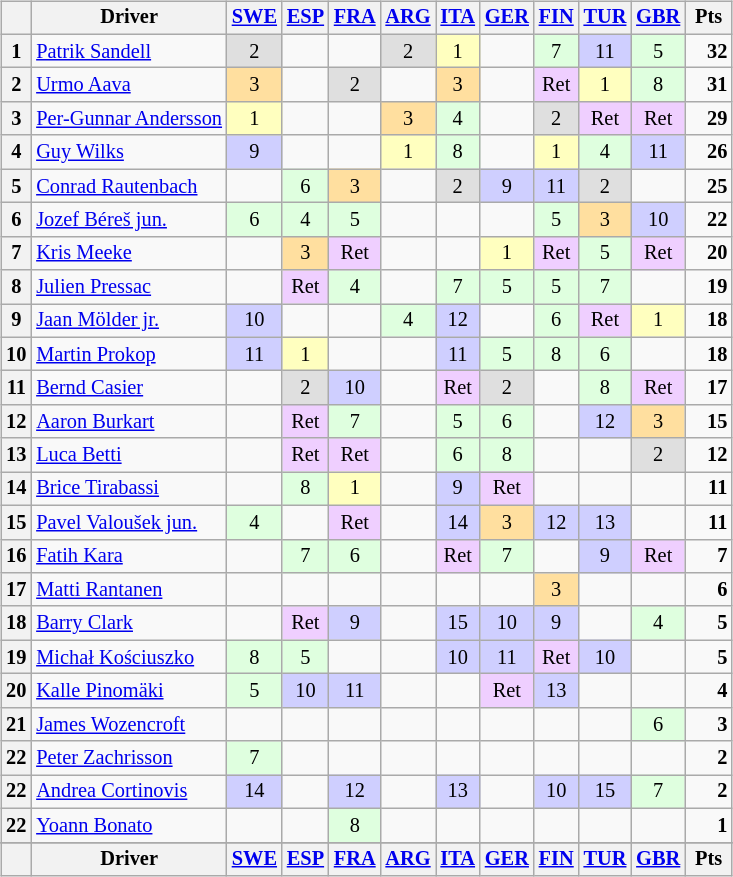<table>
<tr>
<td><br><table class="wikitable" style="font-size: 85%; text-align: center;">
<tr valign="top">
<th valign="middle"></th>
<th valign="middle">Driver</th>
<th><a href='#'>SWE</a><br></th>
<th><a href='#'>ESP</a><br></th>
<th><a href='#'>FRA</a><br></th>
<th><a href='#'>ARG</a><br></th>
<th><a href='#'>ITA</a><br></th>
<th><a href='#'>GER</a><br></th>
<th><a href='#'>FIN</a><br></th>
<th><a href='#'>TUR</a><br></th>
<th><a href='#'>GBR</a><br></th>
<th valign="middle"> Pts </th>
</tr>
<tr>
<th>1</th>
<td align=left> <a href='#'>Patrik Sandell</a></td>
<td style="background:#dfdfdf;">2</td>
<td></td>
<td></td>
<td style="background:#dfdfdf;">2</td>
<td style="background:#ffffbf;">1</td>
<td></td>
<td style="background:#dfffdf;">7</td>
<td style="background:#cfcfff;">11</td>
<td style="background:#dfffdf;">5</td>
<td align=right><strong>32</strong></td>
</tr>
<tr>
<th>2</th>
<td align=left> <a href='#'>Urmo Aava</a></td>
<td style="background:#ffdf9f;">3</td>
<td></td>
<td style="background:#dfdfdf;">2</td>
<td></td>
<td style="background:#ffdf9f;">3</td>
<td></td>
<td style="background:#efcfff;">Ret</td>
<td style="background:#ffffbf;">1</td>
<td style="background:#dfffdf;">8</td>
<td align=right><strong>31</strong></td>
</tr>
<tr>
<th>3</th>
<td align=left nowrap> <a href='#'>Per-Gunnar Andersson</a></td>
<td style="background:#ffffbf;">1</td>
<td></td>
<td></td>
<td style="background:#ffdf9f;">3</td>
<td style="background:#dfffdf;">4</td>
<td></td>
<td style="background:#dfdfdf;">2</td>
<td style="background:#efcfff;">Ret</td>
<td style="background:#efcfff;">Ret</td>
<td align=right><strong>29</strong></td>
</tr>
<tr>
<th>4</th>
<td align=left> <a href='#'>Guy Wilks</a></td>
<td style="background:#cfcfff;">9</td>
<td></td>
<td></td>
<td style="background:#ffffbf;">1</td>
<td style="background:#dfffdf;">8</td>
<td></td>
<td style="background:#ffffbf;">1</td>
<td style="background:#dfffdf;">4</td>
<td style="background:#cfcfff;">11</td>
<td align=right><strong>26</strong></td>
</tr>
<tr>
<th>5</th>
<td align=left> <a href='#'>Conrad Rautenbach</a></td>
<td></td>
<td style="background:#dfffdf;">6</td>
<td style="background:#ffdf9f;">3</td>
<td></td>
<td style="background:#dfdfdf;">2</td>
<td style="background:#cfcfff;">9</td>
<td style="background:#cfcfff;">11</td>
<td style="background:#dfdfdf;">2</td>
<td></td>
<td align=right><strong>25</strong></td>
</tr>
<tr>
<th>6</th>
<td align=left> <a href='#'>Jozef Béreš jun.</a></td>
<td style="background:#dfffdf;">6</td>
<td style="background:#dfffdf;">4</td>
<td style="background:#dfffdf;">5</td>
<td></td>
<td></td>
<td></td>
<td style="background:#dfffdf;">5</td>
<td style="background:#ffdf9f;">3</td>
<td style="background:#cfcfff;">10</td>
<td align=right><strong>22</strong></td>
</tr>
<tr>
<th>7</th>
<td align=left> <a href='#'>Kris Meeke</a></td>
<td></td>
<td style="background:#ffdf9f;">3</td>
<td style="background:#efcfff;">Ret</td>
<td></td>
<td></td>
<td style="background:#ffffbf;">1</td>
<td style="background:#efcfff;">Ret</td>
<td style="background:#dfffdf;">5</td>
<td style="background:#efcfff;">Ret</td>
<td align=right><strong>20</strong></td>
</tr>
<tr>
<th>8</th>
<td align=left> <a href='#'>Julien Pressac</a></td>
<td></td>
<td style="background:#efcfff;">Ret</td>
<td style="background:#dfffdf;">4</td>
<td></td>
<td style="background:#dfffdf;">7</td>
<td style="background:#dfffdf;">5</td>
<td style="background:#dfffdf;">5</td>
<td style="background:#dfffdf;">7</td>
<td></td>
<td align=right><strong>19</strong></td>
</tr>
<tr>
<th>9</th>
<td align=left> <a href='#'>Jaan Mölder jr.</a></td>
<td style="background:#cfcfff;">10</td>
<td></td>
<td></td>
<td style="background:#dfffdf;">4</td>
<td style="background:#cfcfff;">12</td>
<td></td>
<td style="background:#dfffdf;">6</td>
<td style="background:#efcfff;">Ret</td>
<td style="background:#ffffbf;">1</td>
<td align=right><strong>18</strong></td>
</tr>
<tr>
<th>10</th>
<td align=left> <a href='#'>Martin Prokop</a></td>
<td style="background:#cfcfff;">11</td>
<td style="background:#ffffbf;">1</td>
<td></td>
<td></td>
<td style="background:#cfcfff;">11</td>
<td style="background:#dfffdf;">5</td>
<td style="background:#dfffdf;">8</td>
<td style="background:#dfffdf;">6</td>
<td></td>
<td align=right><strong>18</strong></td>
</tr>
<tr>
<th>11</th>
<td align=left> <a href='#'>Bernd Casier</a></td>
<td></td>
<td style="background:#dfdfdf;">2</td>
<td style="background:#cfcfff;">10</td>
<td></td>
<td style="background:#efcfff;">Ret</td>
<td style="background:#dfdfdf;">2</td>
<td></td>
<td style="background:#dfffdf;">8</td>
<td style="background:#efcfff;">Ret</td>
<td align=right><strong>17</strong></td>
</tr>
<tr>
<th>12</th>
<td align=left> <a href='#'>Aaron Burkart</a></td>
<td></td>
<td style="background:#efcfff;">Ret</td>
<td style="background:#dfffdf;">7</td>
<td></td>
<td style="background:#dfffdf;">5</td>
<td style="background:#dfffdf;">6</td>
<td></td>
<td style="background:#cfcfff;">12</td>
<td style="background:#ffdf9f;">3</td>
<td align=right><strong>15</strong></td>
</tr>
<tr>
<th>13</th>
<td align=left> <a href='#'>Luca Betti</a></td>
<td></td>
<td style="background:#efcfff;">Ret</td>
<td style="background:#efcfff;">Ret</td>
<td></td>
<td style="background:#dfffdf;">6</td>
<td style="background:#dfffdf;">8</td>
<td></td>
<td></td>
<td style="background:#dfdfdf;">2</td>
<td align=right><strong>12</strong></td>
</tr>
<tr>
<th>14</th>
<td align=left> <a href='#'>Brice Tirabassi</a></td>
<td></td>
<td style="background:#dfffdf;">8</td>
<td style="background:#ffffbf;">1</td>
<td></td>
<td style="background:#cfcfff;">9</td>
<td style="background:#efcfff;">Ret</td>
<td></td>
<td></td>
<td></td>
<td align=right><strong>11</strong></td>
</tr>
<tr>
<th>15</th>
<td align=left> <a href='#'>Pavel Valoušek jun.</a></td>
<td style="background:#dfffdf;">4</td>
<td></td>
<td style="background:#efcfff;">Ret</td>
<td></td>
<td style="background:#cfcfff;">14</td>
<td style="background:#ffdf9f;">3</td>
<td style="background:#cfcfff;">12</td>
<td style="background:#cfcfff;">13</td>
<td></td>
<td align=right><strong>11</strong></td>
</tr>
<tr>
<th>16</th>
<td align=left> <a href='#'>Fatih Kara</a></td>
<td></td>
<td style="background:#dfffdf;">7</td>
<td style="background:#dfffdf;">6</td>
<td></td>
<td style="background:#efcfff;">Ret</td>
<td style="background:#dfffdf;">7</td>
<td></td>
<td style="background:#cfcfff;">9</td>
<td style="background:#efcfff;">Ret</td>
<td align=right><strong>7</strong></td>
</tr>
<tr>
<th>17</th>
<td align=left> <a href='#'>Matti Rantanen</a></td>
<td></td>
<td></td>
<td></td>
<td></td>
<td></td>
<td></td>
<td style="background:#ffdf9f;">3</td>
<td></td>
<td></td>
<td align=right><strong>6</strong></td>
</tr>
<tr>
<th>18</th>
<td align=left> <a href='#'>Barry Clark</a></td>
<td></td>
<td style="background:#efcfff;">Ret</td>
<td style="background:#cfcfff;">9</td>
<td></td>
<td style="background:#cfcfff;">15</td>
<td style="background:#cfcfff;">10</td>
<td style="background:#cfcfff;">9</td>
<td></td>
<td style="background:#dfffdf;">4</td>
<td align=right><strong>5</strong></td>
</tr>
<tr>
<th>19</th>
<td align=left> <a href='#'>Michał Kościuszko</a></td>
<td style="background:#dfffdf;">8</td>
<td style="background:#dfffdf;">5</td>
<td></td>
<td></td>
<td style="background:#cfcfff;">10</td>
<td style="background:#cfcfff;">11</td>
<td style="background:#efcfff;">Ret</td>
<td style="background:#cfcfff;">10</td>
<td></td>
<td align=right><strong>5</strong></td>
</tr>
<tr>
<th>20</th>
<td align=left> <a href='#'>Kalle Pinomäki</a></td>
<td style="background:#dfffdf;">5</td>
<td style="background:#cfcfff;">10</td>
<td style="background:#cfcfff;">11</td>
<td></td>
<td></td>
<td style="background:#efcfff;">Ret</td>
<td style="background:#cfcfff;">13</td>
<td></td>
<td></td>
<td align=right><strong>4</strong></td>
</tr>
<tr>
<th>21</th>
<td align=left> <a href='#'>James Wozencroft</a></td>
<td></td>
<td></td>
<td></td>
<td></td>
<td></td>
<td></td>
<td></td>
<td></td>
<td style="background:#dfffdf;">6</td>
<td align=right><strong>3</strong></td>
</tr>
<tr>
<th>22</th>
<td align=left> <a href='#'>Peter Zachrisson</a></td>
<td style="background:#dfffdf;">7</td>
<td></td>
<td></td>
<td></td>
<td></td>
<td></td>
<td></td>
<td></td>
<td></td>
<td align=right><strong>2</strong></td>
</tr>
<tr>
<th>22</th>
<td align=left> <a href='#'>Andrea Cortinovis</a></td>
<td style="background:#cfcfff;">14</td>
<td></td>
<td style="background:#cfcfff;">12</td>
<td></td>
<td style="background:#cfcfff;">13</td>
<td></td>
<td style="background:#cfcfff;">10</td>
<td style="background:#cfcfff;">15</td>
<td style="background:#dfffdf;">7</td>
<td align=right><strong>2</strong></td>
</tr>
<tr>
<th>22</th>
<td align=left> <a href='#'>Yoann Bonato</a></td>
<td></td>
<td></td>
<td style="background:#dfffdf;">8</td>
<td></td>
<td></td>
<td></td>
<td></td>
<td></td>
<td></td>
<td align=right><strong>1</strong></td>
</tr>
<tr>
</tr>
<tr valign="top">
<th valign="middle"></th>
<th valign="middle">Driver</th>
<th><a href='#'>SWE</a><br></th>
<th><a href='#'>ESP</a><br></th>
<th><a href='#'>FRA</a><br></th>
<th><a href='#'>ARG</a><br></th>
<th><a href='#'>ITA</a><br></th>
<th><a href='#'>GER</a><br></th>
<th><a href='#'>FIN</a><br></th>
<th><a href='#'>TUR</a><br></th>
<th><a href='#'>GBR</a><br></th>
<th valign="middle">Pts</th>
</tr>
</table>
</td>
<td valign="top"><br></td>
</tr>
</table>
